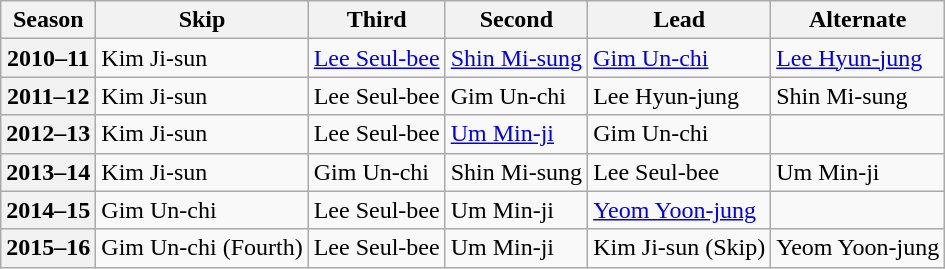<table class="wikitable">
<tr>
<th scope="col">Season</th>
<th scope="col">Skip</th>
<th scope="col">Third</th>
<th scope="col">Second</th>
<th scope="col">Lead</th>
<th scope="col">Alternate</th>
</tr>
<tr>
<th scope="row">2010–11</th>
<td>Kim Ji-sun</td>
<td><a href='#'>Lee Seul-bee</a></td>
<td><a href='#'>Shin Mi-sung</a></td>
<td><a href='#'>Gim Un-chi</a></td>
<td><a href='#'>Lee Hyun-jung</a></td>
</tr>
<tr>
<th scope="row">2011–12</th>
<td>Kim Ji-sun</td>
<td>Lee Seul-bee</td>
<td>Gim Un-chi</td>
<td>Lee Hyun-jung</td>
<td>Shin Mi-sung</td>
</tr>
<tr>
<th scope="row">2012–13</th>
<td>Kim Ji-sun</td>
<td>Lee Seul-bee</td>
<td><a href='#'>Um Min-ji</a></td>
<td>Gim Un-chi</td>
<td></td>
</tr>
<tr>
<th scope="row">2013–14</th>
<td>Kim Ji-sun</td>
<td>Gim Un-chi</td>
<td>Shin Mi-sung</td>
<td>Lee Seul-bee</td>
<td>Um Min-ji</td>
</tr>
<tr>
<th scope="row">2014–15</th>
<td>Gim Un-chi</td>
<td>Lee Seul-bee</td>
<td>Um Min-ji</td>
<td><a href='#'>Yeom Yoon-jung</a></td>
<td></td>
</tr>
<tr>
<th scope="row">2015–16</th>
<td>Gim Un-chi (Fourth)</td>
<td>Lee Seul-bee</td>
<td>Um Min-ji</td>
<td>Kim Ji-sun (Skip)</td>
<td>Yeom Yoon-jung</td>
</tr>
</table>
